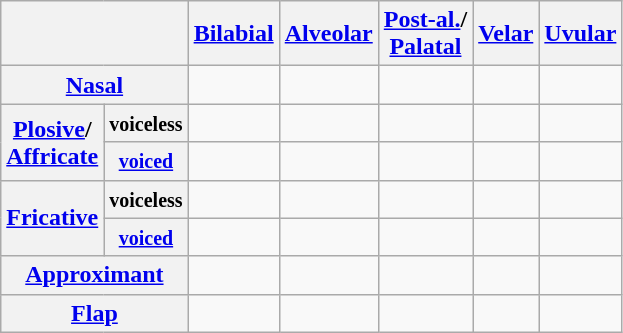<table class="wikitable" style="text-align:center">
<tr>
<th colspan="2"></th>
<th><a href='#'>Bilabial</a></th>
<th><a href='#'>Alveolar</a></th>
<th><a href='#'>Post-al.</a>/<br><a href='#'>Palatal</a></th>
<th><a href='#'>Velar</a></th>
<th><a href='#'>Uvular</a></th>
</tr>
<tr>
<th colspan="2"><a href='#'>Nasal</a></th>
<td></td>
<td></td>
<td></td>
<td></td>
<td></td>
</tr>
<tr>
<th rowspan="2"><a href='#'>Plosive</a>/<br><a href='#'>Affricate</a></th>
<th><small>voiceless</small></th>
<td></td>
<td></td>
<td></td>
<td></td>
<td></td>
</tr>
<tr>
<th><a href='#'><small>voiced</small></a></th>
<td></td>
<td></td>
<td></td>
<td></td>
<td></td>
</tr>
<tr>
<th rowspan="2"><a href='#'>Fricative</a></th>
<th><small>voiceless</small></th>
<td></td>
<td></td>
<td></td>
<td></td>
<td></td>
</tr>
<tr>
<th><a href='#'><small>voiced</small></a></th>
<td></td>
<td></td>
<td></td>
<td></td>
<td></td>
</tr>
<tr>
<th colspan="2"><a href='#'>Approximant</a></th>
<td></td>
<td></td>
<td></td>
<td></td>
<td></td>
</tr>
<tr>
<th colspan="2"><a href='#'>Flap</a></th>
<td></td>
<td></td>
<td></td>
<td></td>
<td></td>
</tr>
</table>
